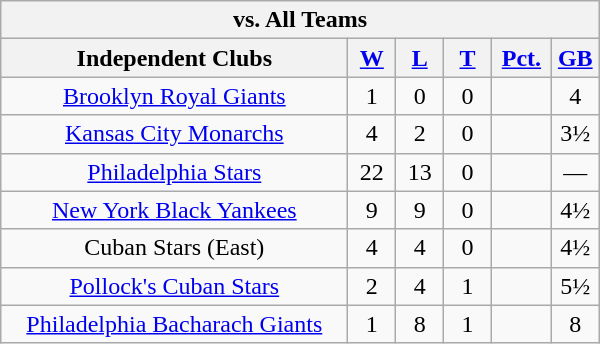<table class="wikitable" width="400em" style="text-align:center;">
<tr>
<th colspan="6">vs. All Teams</th>
</tr>
<tr>
<th width="58%">Independent Clubs</th>
<th width="8%"><a href='#'>W</a></th>
<th width="8%"><a href='#'>L</a></th>
<th width="8%"><a href='#'>T</a></th>
<th width="10%"><a href='#'>Pct.</a></th>
<th width="8%"><a href='#'>GB</a></th>
</tr>
<tr>
<td><a href='#'>Brooklyn Royal Giants</a></td>
<td>1</td>
<td>0</td>
<td>0</td>
<td></td>
<td>4</td>
</tr>
<tr>
<td><a href='#'>Kansas City Monarchs</a></td>
<td>4</td>
<td>2</td>
<td>0</td>
<td></td>
<td>3½</td>
</tr>
<tr>
<td><a href='#'>Philadelphia Stars</a></td>
<td>22</td>
<td>13</td>
<td>0</td>
<td></td>
<td>—</td>
</tr>
<tr>
<td><a href='#'>New York Black Yankees</a></td>
<td>9</td>
<td>9</td>
<td>0</td>
<td></td>
<td>4½</td>
</tr>
<tr>
<td>Cuban Stars (East)</td>
<td>4</td>
<td>4</td>
<td>0</td>
<td></td>
<td>4½</td>
</tr>
<tr>
<td><a href='#'>Pollock's Cuban Stars</a></td>
<td>2</td>
<td>4</td>
<td>1</td>
<td></td>
<td>5½</td>
</tr>
<tr>
<td><a href='#'>Philadelphia Bacharach Giants</a></td>
<td>1</td>
<td>8</td>
<td>1</td>
<td></td>
<td>8</td>
</tr>
</table>
